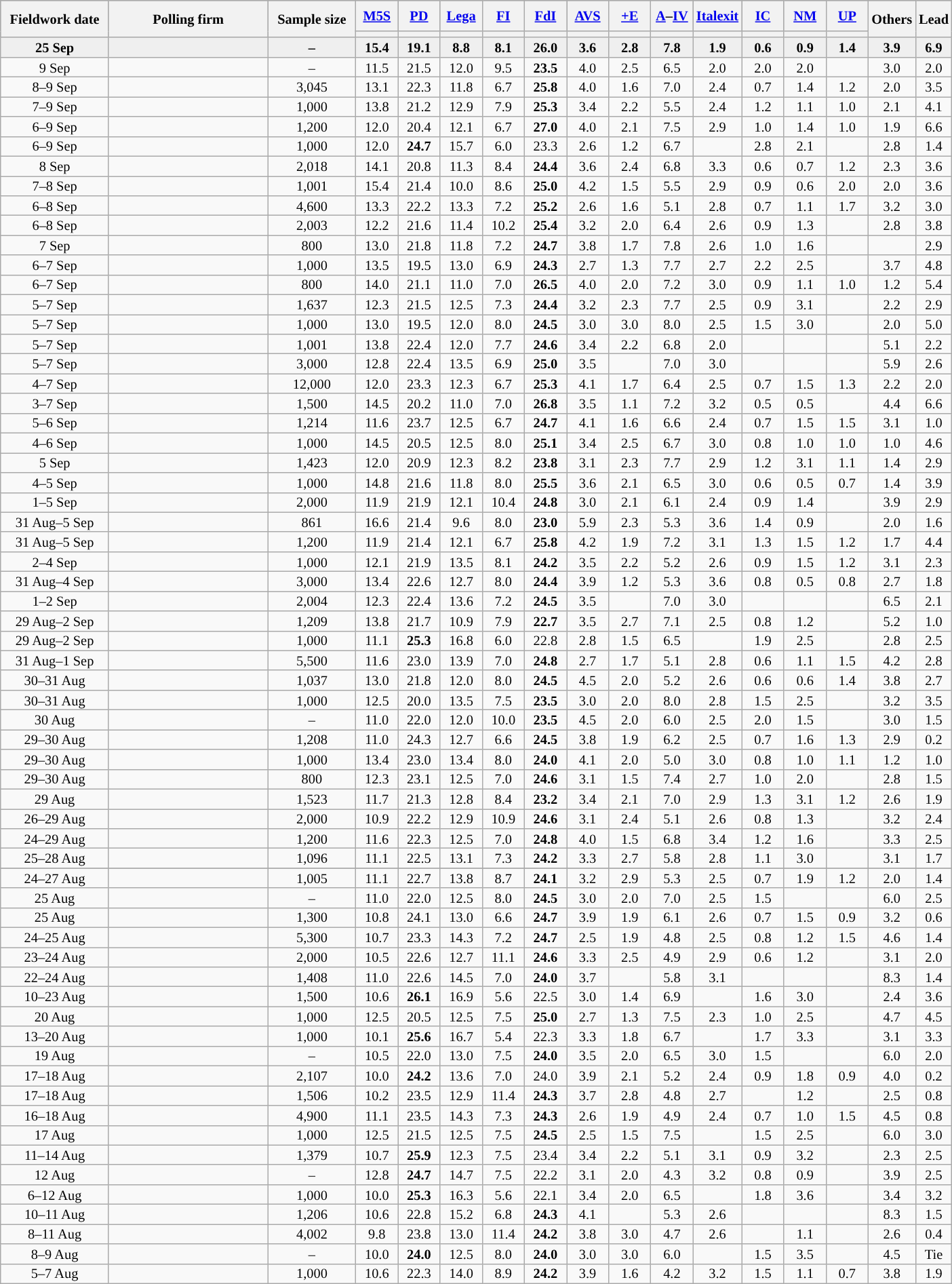<table class="wikitable mw-collapsible" style="text-align:center;font-size:85%;line-height:13px">
<tr style="height:30px; background-color:#8B8B8B">
<th rowspan="2" style="width:100px;">Fieldwork date</th>
<th rowspan="2" style="width:150px;">Polling firm</th>
<th rowspan="2" style="width:80px;">Sample size</th>
<th style="width:35px;"><a href='#'>M5S</a></th>
<th style="width:35px;"><a href='#'>PD</a></th>
<th style="width:35px;"><a href='#'>Lega</a></th>
<th style="width:35px;"><a href='#'>FI</a></th>
<th style="width:35px;"><a href='#'>FdI</a></th>
<th style="width:35px;"><a href='#'>AVS</a></th>
<th style="width:35px;"><a href='#'>+E</a></th>
<th style="width:35px;"><a href='#'>A</a>–<a href='#'>IV</a></th>
<th style="width:35px;"><a href='#'>Italexit</a></th>
<th style="width:35px;"><a href='#'>IC</a></th>
<th style="width:35px;"><a href='#'>NM</a></th>
<th style="width:35px;"><a href='#'>UP</a></th>
<th rowspan="2" style="width:35px;">Others</th>
<th rowspan="2" style="width:25px;">Lead</th>
</tr>
<tr>
<th style="background:"></th>
<th style="background:"></th>
<th style="background:"></th>
<th style="background:"></th>
<th style="background:"></th>
<th style="background:"></th>
<th style="background:"></th>
<th style="background:"></th>
<th style="background:"></th>
<th style="background:"></th>
<th style="background:"></th>
<th style="background:"></th>
</tr>
<tr style="background:#EFEFEF; font-weight:bold;">
<td>25 Sep</td>
<td></td>
<td>–</td>
<td>15.4</td>
<td>19.1</td>
<td>8.8</td>
<td>8.1</td>
<td><strong>26.0</strong></td>
<td>3.6</td>
<td>2.8</td>
<td>7.8</td>
<td>1.9</td>
<td>0.6</td>
<td>0.9</td>
<td>1.4</td>
<td>3.9</td>
<td style="background:">6.9</td>
</tr>
<tr>
<td>9 Sep</td>
<td></td>
<td>–</td>
<td>11.5</td>
<td>21.5</td>
<td>12.0</td>
<td>9.5</td>
<td><strong>23.5</strong></td>
<td>4.0</td>
<td>2.5</td>
<td>6.5</td>
<td>2.0</td>
<td>2.0</td>
<td>2.0</td>
<td></td>
<td>3.0</td>
<td style="background:">2.0</td>
</tr>
<tr>
<td>8–9 Sep</td>
<td></td>
<td>3,045</td>
<td>13.1</td>
<td>22.3</td>
<td>11.8</td>
<td>6.7</td>
<td><strong>25.8</strong></td>
<td>4.0</td>
<td>1.6</td>
<td>7.0</td>
<td>2.4</td>
<td>0.7</td>
<td>1.4</td>
<td>1.2</td>
<td>2.0</td>
<td style="background:">3.5</td>
</tr>
<tr>
<td>7–9 Sep</td>
<td></td>
<td>1,000</td>
<td>13.8</td>
<td>21.2</td>
<td>12.9</td>
<td>7.9</td>
<td><strong>25.3</strong></td>
<td>3.4</td>
<td>2.2</td>
<td>5.5</td>
<td>2.4</td>
<td>1.2</td>
<td>1.1</td>
<td>1.0</td>
<td>2.1</td>
<td style="background:">4.1</td>
</tr>
<tr>
<td>6–9 Sep</td>
<td></td>
<td>1,200</td>
<td>12.0</td>
<td>20.4</td>
<td>12.1</td>
<td>6.7</td>
<td><strong>27.0</strong></td>
<td>4.0</td>
<td>2.1</td>
<td>7.5</td>
<td>2.9</td>
<td>1.0</td>
<td>1.4</td>
<td>1.0</td>
<td>1.9</td>
<td style="background:">6.6</td>
</tr>
<tr>
<td>6–9 Sep</td>
<td></td>
<td>1,000</td>
<td>12.0</td>
<td><strong>24.7</strong></td>
<td>15.7</td>
<td>6.0</td>
<td>23.3</td>
<td>2.6</td>
<td>1.2</td>
<td>6.7</td>
<td></td>
<td>2.8</td>
<td>2.1</td>
<td></td>
<td>2.8</td>
<td style="background:">1.4</td>
</tr>
<tr>
<td>8 Sep</td>
<td></td>
<td>2,018</td>
<td>14.1</td>
<td>20.8</td>
<td>11.3</td>
<td>8.4</td>
<td><strong>24.4</strong></td>
<td>3.6</td>
<td>2.4</td>
<td>6.8</td>
<td>3.3</td>
<td>0.6</td>
<td>0.7</td>
<td>1.2</td>
<td>2.3</td>
<td style="background:">3.6</td>
</tr>
<tr>
<td>7–8 Sep</td>
<td></td>
<td>1,001</td>
<td>15.4</td>
<td>21.4</td>
<td>10.0</td>
<td>8.6</td>
<td><strong>25.0</strong></td>
<td>4.2</td>
<td>1.5</td>
<td>5.5</td>
<td>2.9</td>
<td>0.9</td>
<td>0.6</td>
<td>2.0</td>
<td>2.0</td>
<td style="background:">3.6</td>
</tr>
<tr>
<td>6–8 Sep</td>
<td></td>
<td>4,600</td>
<td>13.3</td>
<td>22.2</td>
<td>13.3</td>
<td>7.2</td>
<td><strong>25.2</strong></td>
<td>2.6</td>
<td>1.6</td>
<td>5.1</td>
<td>2.8</td>
<td>0.7</td>
<td>1.1</td>
<td>1.7</td>
<td>3.2</td>
<td style="background:">3.0</td>
</tr>
<tr>
<td>6–8 Sep</td>
<td></td>
<td>2,003</td>
<td>12.2</td>
<td>21.6</td>
<td>11.4</td>
<td>10.2</td>
<td><strong>25.4</strong></td>
<td>3.2</td>
<td>2.0</td>
<td>6.4</td>
<td>2.6</td>
<td>0.9</td>
<td>1.3</td>
<td></td>
<td>2.8</td>
<td style="background:">3.8</td>
</tr>
<tr>
<td>7 Sep</td>
<td></td>
<td>800</td>
<td>13.0</td>
<td>21.8</td>
<td>11.8</td>
<td>7.2</td>
<td><strong>24.7</strong></td>
<td>3.8</td>
<td>1.7</td>
<td>7.8</td>
<td>2.6</td>
<td>1.0</td>
<td>1.6</td>
<td></td>
<td></td>
<td style="background:">2.9</td>
</tr>
<tr>
<td>6–7 Sep</td>
<td></td>
<td>1,000</td>
<td>13.5</td>
<td>19.5</td>
<td>13.0</td>
<td>6.9</td>
<td><strong>24.3</strong></td>
<td>2.7</td>
<td>1.3</td>
<td>7.7</td>
<td>2.7</td>
<td>2.2</td>
<td>2.5</td>
<td></td>
<td>3.7</td>
<td style="background:">4.8</td>
</tr>
<tr>
<td>6–7 Sep</td>
<td></td>
<td>800</td>
<td>14.0</td>
<td>21.1</td>
<td>11.0</td>
<td>7.0</td>
<td><strong>26.5</strong></td>
<td>4.0</td>
<td>2.0</td>
<td>7.2</td>
<td>3.0</td>
<td>0.9</td>
<td>1.1</td>
<td>1.0</td>
<td>1.2</td>
<td style="background:">5.4</td>
</tr>
<tr>
<td>5–7 Sep</td>
<td></td>
<td>1,637</td>
<td>12.3</td>
<td>21.5</td>
<td>12.5</td>
<td>7.3</td>
<td><strong>24.4</strong></td>
<td>3.2</td>
<td>2.3</td>
<td>7.7</td>
<td>2.5</td>
<td>0.9</td>
<td>3.1</td>
<td></td>
<td>2.2</td>
<td style="background:">2.9</td>
</tr>
<tr>
<td>5–7 Sep</td>
<td></td>
<td>1,000</td>
<td>13.0</td>
<td>19.5</td>
<td>12.0</td>
<td>8.0</td>
<td><strong>24.5</strong></td>
<td>3.0</td>
<td>3.0</td>
<td>8.0</td>
<td>2.5</td>
<td>1.5</td>
<td>3.0</td>
<td></td>
<td>2.0</td>
<td style="background:">5.0</td>
</tr>
<tr>
<td>5–7 Sep</td>
<td></td>
<td>1,001</td>
<td>13.8</td>
<td>22.4</td>
<td>12.0</td>
<td>7.7</td>
<td><strong>24.6</strong></td>
<td>3.4</td>
<td>2.2</td>
<td>6.8</td>
<td>2.0</td>
<td></td>
<td></td>
<td></td>
<td>5.1</td>
<td style="background:">2.2</td>
</tr>
<tr>
<td>5–7 Sep</td>
<td></td>
<td>3,000</td>
<td>12.8</td>
<td>22.4</td>
<td>13.5</td>
<td>6.9</td>
<td><strong>25.0</strong></td>
<td>3.5</td>
<td></td>
<td>7.0</td>
<td>3.0</td>
<td></td>
<td></td>
<td></td>
<td>5.9</td>
<td style="background:">2.6</td>
</tr>
<tr>
<td>4–7 Sep</td>
<td></td>
<td>12,000</td>
<td>12.0</td>
<td>23.3</td>
<td>12.3</td>
<td>6.7</td>
<td><strong>25.3</strong></td>
<td>4.1</td>
<td>1.7</td>
<td>6.4</td>
<td>2.5</td>
<td>0.7</td>
<td>1.5</td>
<td>1.3</td>
<td>2.2</td>
<td style="background:">2.0</td>
</tr>
<tr>
<td>3–7 Sep</td>
<td></td>
<td>1,500</td>
<td>14.5</td>
<td>20.2</td>
<td>11.0</td>
<td>7.0</td>
<td><strong>26.8</strong></td>
<td>3.5</td>
<td>1.1</td>
<td>7.2</td>
<td>3.2</td>
<td>0.5</td>
<td>0.5</td>
<td></td>
<td>4.4</td>
<td style="background:">6.6</td>
</tr>
<tr>
<td>5–6 Sep</td>
<td></td>
<td>1,214</td>
<td>11.6</td>
<td>23.7</td>
<td>12.5</td>
<td>6.7</td>
<td><strong>24.7</strong></td>
<td>4.1</td>
<td>1.6</td>
<td>6.6</td>
<td>2.4</td>
<td>0.7</td>
<td>1.5</td>
<td>1.5</td>
<td>3.1</td>
<td style="background:">1.0</td>
</tr>
<tr>
<td>4–6 Sep</td>
<td></td>
<td>1,000</td>
<td>14.5</td>
<td>20.5</td>
<td>12.5</td>
<td>8.0</td>
<td><strong>25.1</strong></td>
<td>3.4</td>
<td>2.5</td>
<td>6.7</td>
<td>3.0</td>
<td>0.8</td>
<td>1.0</td>
<td>1.0</td>
<td>1.0</td>
<td style="background:">4.6</td>
</tr>
<tr>
<td>5 Sep</td>
<td></td>
<td>1,423</td>
<td>12.0</td>
<td>20.9</td>
<td>12.3</td>
<td>8.2</td>
<td><strong>23.8</strong></td>
<td>3.1</td>
<td>2.3</td>
<td>7.7</td>
<td>2.9</td>
<td>1.2</td>
<td>3.1</td>
<td>1.1</td>
<td>1.4</td>
<td style="background:">2.9</td>
</tr>
<tr>
<td>4–5 Sep</td>
<td></td>
<td>1,000</td>
<td>14.8</td>
<td>21.6</td>
<td>11.8</td>
<td>8.0</td>
<td><strong>25.5</strong></td>
<td>3.6</td>
<td>2.1</td>
<td>6.5</td>
<td>3.0</td>
<td>0.6</td>
<td>0.5</td>
<td>0.7</td>
<td>1.4</td>
<td style="background:">3.9</td>
</tr>
<tr>
<td>1–5 Sep</td>
<td></td>
<td>2,000</td>
<td>11.9</td>
<td>21.9</td>
<td>12.1</td>
<td>10.4</td>
<td><strong>24.8</strong></td>
<td>3.0</td>
<td>2.1</td>
<td>6.1</td>
<td>2.4</td>
<td>0.9</td>
<td>1.4</td>
<td></td>
<td>3.9</td>
<td style="background:">2.9</td>
</tr>
<tr>
<td>31 Aug–5 Sep</td>
<td></td>
<td>861</td>
<td>16.6</td>
<td>21.4</td>
<td>9.6</td>
<td>8.0</td>
<td><strong>23.0</strong></td>
<td>5.9</td>
<td>2.3</td>
<td>5.3</td>
<td>3.6</td>
<td>1.4</td>
<td>0.9</td>
<td></td>
<td>2.0</td>
<td style="background:">1.6</td>
</tr>
<tr>
<td>31 Aug–5 Sep</td>
<td></td>
<td>1,200</td>
<td>11.9</td>
<td>21.4</td>
<td>12.1</td>
<td>6.7</td>
<td><strong>25.8</strong></td>
<td>4.2</td>
<td>1.9</td>
<td>7.2</td>
<td>3.1</td>
<td>1.3</td>
<td>1.5</td>
<td>1.2</td>
<td>1.7</td>
<td style="background:">4.4</td>
</tr>
<tr>
<td>2–4 Sep</td>
<td></td>
<td>1,000</td>
<td>12.1</td>
<td>21.9</td>
<td>13.5</td>
<td>8.1</td>
<td><strong>24.2</strong></td>
<td>3.5</td>
<td>2.2</td>
<td>5.2</td>
<td>2.6</td>
<td>0.9</td>
<td>1.5</td>
<td>1.2</td>
<td>3.1</td>
<td style="background:">2.3</td>
</tr>
<tr>
<td>31 Aug–4 Sep</td>
<td></td>
<td>3,000</td>
<td>13.4</td>
<td>22.6</td>
<td>12.7</td>
<td>8.0</td>
<td><strong>24.4</strong></td>
<td>3.9</td>
<td>1.2</td>
<td>5.3</td>
<td>3.6</td>
<td>0.8</td>
<td>0.5</td>
<td>0.8</td>
<td>2.7</td>
<td style="background:">1.8</td>
</tr>
<tr>
<td>1–2 Sep</td>
<td></td>
<td>2,004</td>
<td>12.3</td>
<td>22.4</td>
<td>13.6</td>
<td>7.2</td>
<td><strong>24.5</strong></td>
<td>3.5</td>
<td></td>
<td>7.0</td>
<td>3.0</td>
<td></td>
<td></td>
<td></td>
<td>6.5</td>
<td style="background:">2.1</td>
</tr>
<tr>
<td>29 Aug–2 Sep</td>
<td></td>
<td>1,209</td>
<td>13.8</td>
<td>21.7</td>
<td>10.9</td>
<td>7.9</td>
<td><strong>22.7</strong></td>
<td>3.5</td>
<td>2.7</td>
<td>7.1</td>
<td>2.5</td>
<td>0.8</td>
<td>1.2</td>
<td></td>
<td>5.2</td>
<td style="background:">1.0</td>
</tr>
<tr>
<td>29 Aug–2 Sep</td>
<td></td>
<td>1,000</td>
<td>11.1</td>
<td><strong>25.3</strong></td>
<td>16.8</td>
<td>6.0</td>
<td>22.8</td>
<td>2.8</td>
<td>1.5</td>
<td>6.5</td>
<td></td>
<td>1.9</td>
<td>2.5</td>
<td></td>
<td>2.8</td>
<td style="background:">2.5</td>
</tr>
<tr>
<td>31 Aug–1 Sep</td>
<td></td>
<td>5,500</td>
<td>11.6</td>
<td>23.0</td>
<td>13.9</td>
<td>7.0</td>
<td><strong>24.8</strong></td>
<td>2.7</td>
<td>1.7</td>
<td>5.1</td>
<td>2.8</td>
<td>0.6</td>
<td>1.1</td>
<td>1.5</td>
<td>4.2</td>
<td style="background:">2.8</td>
</tr>
<tr>
<td>30–31 Aug</td>
<td></td>
<td>1,037</td>
<td>13.0</td>
<td>21.8</td>
<td>12.0</td>
<td>8.0</td>
<td><strong>24.5</strong></td>
<td>4.5</td>
<td>2.0</td>
<td>5.2</td>
<td>2.6</td>
<td>0.6</td>
<td>0.6</td>
<td>1.4</td>
<td>3.8</td>
<td style="background:">2.7</td>
</tr>
<tr>
<td>30–31 Aug</td>
<td></td>
<td>1,000</td>
<td>12.5</td>
<td>20.0</td>
<td>13.5</td>
<td>7.5</td>
<td><strong>23.5</strong></td>
<td>3.0</td>
<td>2.0</td>
<td>8.0</td>
<td>2.8</td>
<td>1.5</td>
<td>2.5</td>
<td></td>
<td>3.2</td>
<td style="background:">3.5</td>
</tr>
<tr>
<td>30 Aug</td>
<td></td>
<td>–</td>
<td>11.0</td>
<td>22.0</td>
<td>12.0</td>
<td>10.0</td>
<td><strong>23.5</strong></td>
<td>4.5</td>
<td>2.0</td>
<td>6.0</td>
<td>2.5</td>
<td>2.0</td>
<td>1.5</td>
<td></td>
<td>3.0</td>
<td style="background:">1.5</td>
</tr>
<tr>
<td>29–30 Aug</td>
<td></td>
<td>1,208</td>
<td>11.0</td>
<td>24.3</td>
<td>12.7</td>
<td>6.6</td>
<td><strong>24.5</strong></td>
<td>3.8</td>
<td>1.9</td>
<td>6.2</td>
<td>2.5</td>
<td>0.7</td>
<td>1.6</td>
<td>1.3</td>
<td>2.9</td>
<td style="background:">0.2</td>
</tr>
<tr>
<td>29–30 Aug</td>
<td></td>
<td>1,000</td>
<td>13.4</td>
<td>23.0</td>
<td>13.4</td>
<td>8.0</td>
<td><strong>24.0</strong></td>
<td>4.1</td>
<td>2.0</td>
<td>5.0</td>
<td>3.0</td>
<td>0.8</td>
<td>1.0</td>
<td>1.1</td>
<td>1.2</td>
<td style="background:">1.0</td>
</tr>
<tr>
<td>29–30 Aug</td>
<td></td>
<td>800</td>
<td>12.3</td>
<td>23.1</td>
<td>12.5</td>
<td>7.0</td>
<td><strong>24.6</strong></td>
<td>3.1</td>
<td>1.5</td>
<td>7.4</td>
<td>2.7</td>
<td>1.0</td>
<td>2.0</td>
<td></td>
<td>2.8</td>
<td style="background:">1.5</td>
</tr>
<tr>
<td>29 Aug</td>
<td></td>
<td>1,523</td>
<td>11.7</td>
<td>21.3</td>
<td>12.8</td>
<td>8.4</td>
<td><strong>23.2</strong></td>
<td>3.4</td>
<td>2.1</td>
<td>7.0</td>
<td>2.9</td>
<td>1.3</td>
<td>3.1</td>
<td>1.2</td>
<td>2.6</td>
<td style="background:">1.9</td>
</tr>
<tr>
<td>26–29 Aug</td>
<td></td>
<td>2,000</td>
<td>10.9</td>
<td>22.2</td>
<td>12.9</td>
<td>10.9</td>
<td><strong>24.6</strong></td>
<td>3.1</td>
<td>2.4</td>
<td>5.1</td>
<td>2.6</td>
<td>0.8</td>
<td>1.3</td>
<td></td>
<td>3.2</td>
<td style="background:">2.4</td>
</tr>
<tr>
<td>24–29 Aug</td>
<td></td>
<td>1,200</td>
<td>11.6</td>
<td>22.3</td>
<td>12.5</td>
<td>7.0</td>
<td><strong>24.8</strong></td>
<td>4.0</td>
<td>1.5</td>
<td>6.8</td>
<td>3.4</td>
<td>1.2</td>
<td>1.6</td>
<td></td>
<td>3.3</td>
<td style="background:">2.5</td>
</tr>
<tr>
<td>25–28 Aug</td>
<td></td>
<td>1,096</td>
<td>11.1</td>
<td>22.5</td>
<td>13.1</td>
<td>7.3</td>
<td><strong>24.2</strong></td>
<td>3.3</td>
<td>2.7</td>
<td>5.8</td>
<td>2.8</td>
<td>1.1</td>
<td>3.0</td>
<td></td>
<td>3.1</td>
<td style="background:">1.7</td>
</tr>
<tr>
</tr>
<tr>
<td>24–27 Aug</td>
<td></td>
<td>1,005</td>
<td>11.1</td>
<td>22.7</td>
<td>13.8</td>
<td>8.7</td>
<td><strong>24.1</strong></td>
<td>3.2</td>
<td>2.9</td>
<td>5.3</td>
<td>2.5</td>
<td>0.7</td>
<td>1.9</td>
<td>1.2</td>
<td>2.0</td>
<td style="background:">1.4</td>
</tr>
<tr>
<td>25 Aug</td>
<td></td>
<td>–</td>
<td>11.0</td>
<td>22.0</td>
<td>12.5</td>
<td>8.0</td>
<td><strong>24.5</strong></td>
<td>3.0</td>
<td>2.0</td>
<td>7.0</td>
<td>2.5</td>
<td>1.5</td>
<td></td>
<td></td>
<td>6.0</td>
<td style="background:">2.5</td>
</tr>
<tr>
<td>25 Aug</td>
<td></td>
<td>1,300</td>
<td>10.8</td>
<td>24.1</td>
<td>13.0</td>
<td>6.6</td>
<td><strong>24.7</strong></td>
<td>3.9</td>
<td>1.9</td>
<td>6.1</td>
<td>2.6</td>
<td>0.7</td>
<td>1.5</td>
<td>0.9</td>
<td>3.2</td>
<td style="background:">0.6</td>
</tr>
<tr>
<td>24–25 Aug</td>
<td></td>
<td>5,300</td>
<td>10.7</td>
<td>23.3</td>
<td>14.3</td>
<td>7.2</td>
<td><strong>24.7</strong></td>
<td>2.5</td>
<td>1.9</td>
<td>4.8</td>
<td>2.5</td>
<td>0.8</td>
<td>1.2</td>
<td>1.5</td>
<td>4.6</td>
<td style="background:">1.4</td>
</tr>
<tr>
<td>23–24 Aug</td>
<td></td>
<td>2,000</td>
<td>10.5</td>
<td>22.6</td>
<td>12.7</td>
<td>11.1</td>
<td><strong>24.6</strong></td>
<td>3.3</td>
<td>2.5</td>
<td>4.9</td>
<td>2.9</td>
<td>0.6</td>
<td>1.2</td>
<td></td>
<td>3.1</td>
<td style="background:">2.0</td>
</tr>
<tr>
<td>22–24 Aug</td>
<td></td>
<td>1,408</td>
<td>11.0</td>
<td>22.6</td>
<td>14.5</td>
<td>7.0</td>
<td><strong>24.0</strong></td>
<td>3.7</td>
<td></td>
<td>5.8</td>
<td>3.1</td>
<td></td>
<td></td>
<td></td>
<td>8.3</td>
<td style="background:">1.4</td>
</tr>
<tr>
<td>10–23 Aug</td>
<td></td>
<td>1,500</td>
<td>10.6</td>
<td><strong>26.1</strong></td>
<td>16.9</td>
<td>5.6</td>
<td>22.5</td>
<td>3.0</td>
<td>1.4</td>
<td>6.9</td>
<td></td>
<td>1.6</td>
<td>3.0</td>
<td></td>
<td>2.4</td>
<td style="background:">3.6</td>
</tr>
<tr>
<td>20 Aug</td>
<td></td>
<td>1,000</td>
<td>12.5</td>
<td>20.5</td>
<td>12.5</td>
<td>7.5</td>
<td><strong>25.0</strong></td>
<td>2.7</td>
<td>1.3</td>
<td>7.5</td>
<td>2.3</td>
<td>1.0</td>
<td>2.5</td>
<td></td>
<td>4.7</td>
<td style="background:">4.5</td>
</tr>
<tr>
<td>13–20 Aug</td>
<td></td>
<td>1,000</td>
<td>10.1</td>
<td><strong>25.6</strong></td>
<td>16.7</td>
<td>5.4</td>
<td>22.3</td>
<td>3.3</td>
<td>1.8</td>
<td>6.7</td>
<td></td>
<td>1.7</td>
<td>3.3</td>
<td></td>
<td>3.1</td>
<td style="background:">3.3</td>
</tr>
<tr>
<td>19 Aug</td>
<td></td>
<td>–</td>
<td>10.5</td>
<td>22.0</td>
<td>13.0</td>
<td>7.5</td>
<td><strong>24.0</strong></td>
<td>3.5</td>
<td>2.0</td>
<td>6.5</td>
<td>3.0</td>
<td>1.5</td>
<td></td>
<td></td>
<td>6.0</td>
<td style="background:">2.0</td>
</tr>
<tr>
<td>17–18 Aug</td>
<td></td>
<td>2,107</td>
<td>10.0</td>
<td><strong>24.2</strong></td>
<td>13.6</td>
<td>7.0</td>
<td>24.0</td>
<td>3.9</td>
<td>2.1</td>
<td>5.2</td>
<td>2.4</td>
<td>0.9</td>
<td>1.8</td>
<td>0.9</td>
<td>4.0</td>
<td style="background:">0.2</td>
</tr>
<tr>
<td>17–18 Aug</td>
<td> </td>
<td>1,506</td>
<td>10.2</td>
<td>23.5</td>
<td>12.9</td>
<td>11.4</td>
<td><strong>24.3</strong></td>
<td>3.7</td>
<td>2.8</td>
<td>4.8</td>
<td>2.7</td>
<td></td>
<td>1.2</td>
<td></td>
<td>2.5</td>
<td style="background:">0.8</td>
</tr>
<tr>
<td>16–18 Aug</td>
<td></td>
<td>4,900</td>
<td>11.1</td>
<td>23.5</td>
<td>14.3</td>
<td>7.3</td>
<td><strong>24.3</strong></td>
<td>2.6</td>
<td>1.9</td>
<td>4.9</td>
<td>2.4</td>
<td>0.7</td>
<td>1.0</td>
<td>1.5</td>
<td>4.5</td>
<td style="background:">0.8</td>
</tr>
<tr>
<td>17 Aug</td>
<td></td>
<td>1,000</td>
<td>12.5</td>
<td>21.5</td>
<td>12.5</td>
<td>7.5</td>
<td><strong>24.5</strong></td>
<td>2.5</td>
<td>1.5</td>
<td>7.5</td>
<td></td>
<td>1.5</td>
<td>2.5</td>
<td></td>
<td>6.0</td>
<td style="background:">3.0</td>
</tr>
<tr>
<td>11–14 Aug</td>
<td></td>
<td>1,379</td>
<td>10.7</td>
<td><strong>25.9</strong></td>
<td>12.3</td>
<td>7.5</td>
<td>23.4</td>
<td>3.4</td>
<td>2.2</td>
<td>5.1</td>
<td>3.1</td>
<td>0.9</td>
<td>3.2</td>
<td></td>
<td>2.3</td>
<td style="background:">2.5</td>
</tr>
<tr>
<td>12 Aug</td>
<td></td>
<td>–</td>
<td>12.8</td>
<td><strong>24.7</strong></td>
<td>14.7</td>
<td>7.5</td>
<td>22.2</td>
<td>3.1</td>
<td>2.0</td>
<td>4.3</td>
<td>3.2</td>
<td>0.8</td>
<td>0.9</td>
<td></td>
<td>3.9</td>
<td style="background:">2.5</td>
</tr>
<tr>
<td>6–12 Aug</td>
<td></td>
<td>1,000</td>
<td>10.0</td>
<td><strong>25.3</strong></td>
<td>16.3</td>
<td>5.6</td>
<td>22.1</td>
<td>3.4</td>
<td>2.0</td>
<td>6.5</td>
<td></td>
<td>1.8</td>
<td>3.6</td>
<td></td>
<td>3.4</td>
<td style="background:">3.2</td>
</tr>
<tr>
<td>10–11 Aug</td>
<td></td>
<td>1,206</td>
<td>10.6</td>
<td>22.8</td>
<td>15.2</td>
<td>6.8</td>
<td><strong>24.3</strong></td>
<td>4.1</td>
<td></td>
<td>5.3</td>
<td>2.6</td>
<td></td>
<td></td>
<td></td>
<td>8.3</td>
<td style="background:">1.5</td>
</tr>
<tr>
<td>8–11 Aug</td>
<td></td>
<td>4,002</td>
<td>9.8</td>
<td>23.8</td>
<td>13.0</td>
<td>11.4</td>
<td><strong>24.2</strong></td>
<td>3.8</td>
<td>3.0</td>
<td>4.7</td>
<td>2.6</td>
<td></td>
<td>1.1</td>
<td></td>
<td>2.6</td>
<td style="background:">0.4</td>
</tr>
<tr>
<td>8–9 Aug</td>
<td></td>
<td>–</td>
<td>10.0</td>
<td><strong>24.0</strong></td>
<td>12.5</td>
<td>8.0</td>
<td><strong>24.0</strong></td>
<td>3.0</td>
<td>3.0</td>
<td>6.0</td>
<td></td>
<td>1.5</td>
<td>3.5</td>
<td></td>
<td>4.5</td>
<td>Tie</td>
</tr>
<tr>
<td>5–7 Aug</td>
<td></td>
<td>1,000</td>
<td>10.6</td>
<td>22.3</td>
<td>14.0</td>
<td>8.9</td>
<td><strong>24.2</strong></td>
<td>3.9</td>
<td>1.6</td>
<td>4.2</td>
<td>3.2</td>
<td>1.5</td>
<td>1.1</td>
<td>0.7</td>
<td>3.8</td>
<td style="background:">1.9</td>
</tr>
</table>
